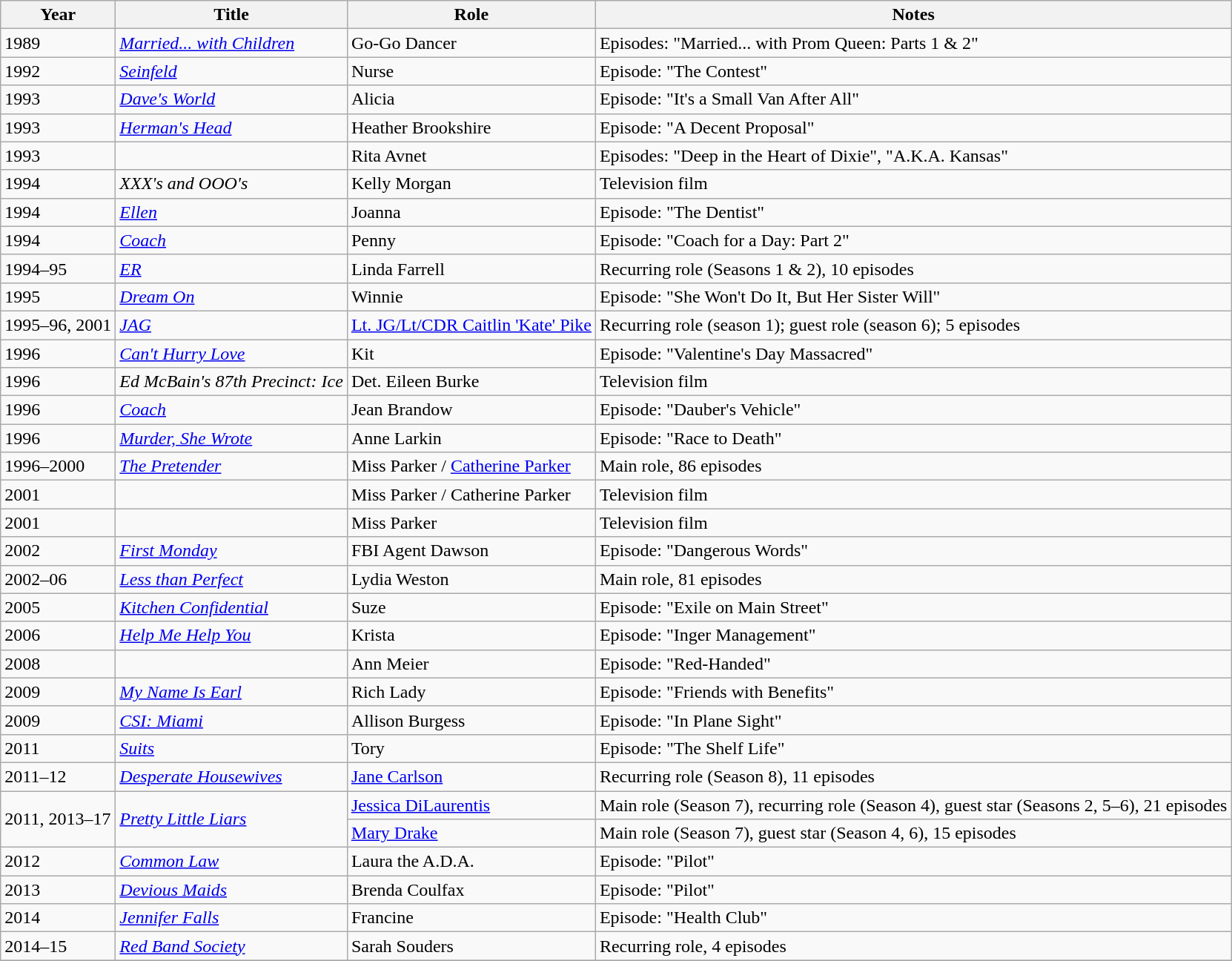<table class="wikitable sortable">
<tr>
<th>Year</th>
<th>Title</th>
<th>Role</th>
<th class="unsortable">Notes</th>
</tr>
<tr>
<td>1989</td>
<td><em><a href='#'>Married... with Children</a></em></td>
<td>Go-Go Dancer</td>
<td>Episodes: "Married... with Prom Queen: Parts 1 & 2"</td>
</tr>
<tr>
<td>1992</td>
<td><em><a href='#'>Seinfeld</a></em></td>
<td>Nurse</td>
<td>Episode: "The Contest"</td>
</tr>
<tr>
<td>1993</td>
<td><em><a href='#'>Dave's World</a></em></td>
<td>Alicia</td>
<td>Episode: "It's a Small Van After All"</td>
</tr>
<tr>
<td>1993</td>
<td><em><a href='#'>Herman's Head</a></em></td>
<td>Heather Brookshire</td>
<td>Episode: "A Decent Proposal"</td>
</tr>
<tr>
<td>1993</td>
<td><em></em></td>
<td>Rita Avnet</td>
<td>Episodes: "Deep in the Heart of Dixie", "A.K.A. Kansas"</td>
</tr>
<tr>
<td>1994</td>
<td><em>XXX's and OOO's</em></td>
<td>Kelly Morgan</td>
<td>Television film</td>
</tr>
<tr>
<td>1994</td>
<td><em><a href='#'>Ellen</a></em></td>
<td>Joanna</td>
<td>Episode: "The Dentist"</td>
</tr>
<tr>
<td>1994</td>
<td><em><a href='#'>Coach</a></em></td>
<td>Penny</td>
<td>Episode: "Coach for a Day: Part 2"</td>
</tr>
<tr>
<td>1994–95</td>
<td><em><a href='#'>ER</a></em></td>
<td>Linda Farrell</td>
<td>Recurring role (Seasons 1 & 2), 10 episodes</td>
</tr>
<tr>
<td>1995</td>
<td><em><a href='#'>Dream On</a></em></td>
<td>Winnie</td>
<td>Episode: "She Won't Do It, But Her Sister Will"</td>
</tr>
<tr>
<td>1995–96, 2001</td>
<td><em><a href='#'>JAG</a></em></td>
<td><a href='#'>Lt. JG/Lt/CDR Caitlin 'Kate' Pike</a></td>
<td>Recurring role (season 1); guest role (season 6); 5 episodes</td>
</tr>
<tr>
<td>1996</td>
<td><em><a href='#'>Can't Hurry Love</a></em></td>
<td>Kit</td>
<td>Episode: "Valentine's Day Massacred"</td>
</tr>
<tr>
<td>1996</td>
<td><em>Ed McBain's 87th Precinct: Ice</em></td>
<td>Det. Eileen Burke</td>
<td>Television film</td>
</tr>
<tr>
<td>1996</td>
<td><em><a href='#'>Coach</a></em></td>
<td>Jean Brandow</td>
<td>Episode: "Dauber's Vehicle"</td>
</tr>
<tr>
<td>1996</td>
<td><em><a href='#'>Murder, She Wrote</a></em></td>
<td>Anne Larkin</td>
<td>Episode: "Race to Death"</td>
</tr>
<tr>
<td>1996–2000</td>
<td><em><a href='#'>The Pretender</a></em></td>
<td>Miss Parker / <a href='#'>Catherine Parker</a></td>
<td>Main role, 86 episodes</td>
</tr>
<tr>
<td>2001</td>
<td><em></em></td>
<td>Miss Parker / Catherine Parker</td>
<td>Television film</td>
</tr>
<tr>
<td>2001</td>
<td><em></em></td>
<td>Miss Parker</td>
<td>Television film</td>
</tr>
<tr>
<td>2002</td>
<td><em><a href='#'>First Monday</a></em></td>
<td>FBI Agent Dawson</td>
<td>Episode: "Dangerous Words"</td>
</tr>
<tr>
<td>2002–06</td>
<td><em><a href='#'>Less than Perfect</a></em></td>
<td>Lydia Weston</td>
<td>Main role, 81 episodes</td>
</tr>
<tr>
<td>2005</td>
<td><em><a href='#'>Kitchen Confidential</a></em></td>
<td>Suze</td>
<td>Episode: "Exile on Main Street"</td>
</tr>
<tr>
<td>2006</td>
<td><em><a href='#'>Help Me Help You</a></em></td>
<td>Krista</td>
<td>Episode: "Inger Management"</td>
</tr>
<tr>
<td>2008</td>
<td><em></em></td>
<td>Ann Meier</td>
<td>Episode: "Red-Handed"</td>
</tr>
<tr>
<td>2009</td>
<td><em><a href='#'>My Name Is Earl</a></em></td>
<td>Rich Lady</td>
<td>Episode: "Friends with Benefits"</td>
</tr>
<tr>
<td>2009</td>
<td><em><a href='#'>CSI: Miami</a></em></td>
<td>Allison Burgess</td>
<td>Episode: "In Plane Sight"</td>
</tr>
<tr>
<td>2011</td>
<td><em><a href='#'>Suits</a></em></td>
<td>Tory</td>
<td>Episode: "The Shelf Life"</td>
</tr>
<tr>
<td>2011–12</td>
<td><em><a href='#'>Desperate Housewives</a></em></td>
<td><a href='#'>Jane Carlson</a></td>
<td>Recurring role (Season 8), 11 episodes</td>
</tr>
<tr>
<td rowspan="2">2011, 2013–17</td>
<td rowspan="2"><em><a href='#'>Pretty Little Liars</a></em></td>
<td><a href='#'>Jessica DiLaurentis</a></td>
<td>Main role (Season 7), recurring role (Season 4), guest star (Seasons 2, 5–6), 21 episodes</td>
</tr>
<tr>
<td><a href='#'>Mary Drake</a></td>
<td>Main role (Season 7), guest star (Season 4, 6), 15 episodes</td>
</tr>
<tr>
<td>2012</td>
<td><em><a href='#'>Common Law</a></em></td>
<td>Laura the A.D.A.</td>
<td>Episode: "Pilot"</td>
</tr>
<tr>
<td>2013</td>
<td><em><a href='#'>Devious Maids</a></em></td>
<td>Brenda Coulfax</td>
<td>Episode: "Pilot"</td>
</tr>
<tr>
<td>2014</td>
<td><em><a href='#'>Jennifer Falls</a></em></td>
<td>Francine</td>
<td>Episode: "Health Club"</td>
</tr>
<tr>
<td>2014–15</td>
<td><em><a href='#'>Red Band Society</a></em></td>
<td>Sarah Souders</td>
<td>Recurring role, 4 episodes</td>
</tr>
<tr>
</tr>
</table>
